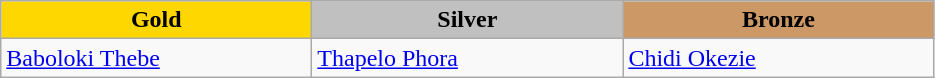<table class="wikitable" style="text-align:left">
<tr align="center">
<td width=200 bgcolor=gold><strong>Gold</strong></td>
<td width=200 bgcolor=silver><strong>Silver</strong></td>
<td width=200 bgcolor=CC9966><strong>Bronze</strong></td>
</tr>
<tr>
<td><a href='#'>Baboloki Thebe</a><br><em></em></td>
<td><a href='#'>Thapelo Phora</a><br><em></em></td>
<td><a href='#'>Chidi Okezie</a><br><em></em></td>
</tr>
</table>
